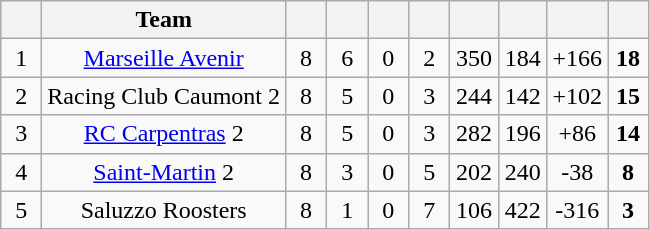<table class="wikitable" style="text-align:center;">
<tr>
<th width="20"></th>
<th>Team</th>
<th width="20"></th>
<th width="20"></th>
<th width="20"></th>
<th width="20"></th>
<th width="25"></th>
<th width="25"></th>
<th width="30"></th>
<th width="20"></th>
</tr>
<tr>
<td>1</td>
<td><a href='#'>Marseille Avenir</a></td>
<td>8</td>
<td>6</td>
<td>0</td>
<td>2</td>
<td>350</td>
<td>184</td>
<td>+166</td>
<td><strong>18</strong></td>
</tr>
<tr>
<td>2</td>
<td>Racing Club Caumont 2</td>
<td>8</td>
<td>5</td>
<td>0</td>
<td>3</td>
<td>244</td>
<td>142</td>
<td>+102</td>
<td><strong>15</strong></td>
</tr>
<tr>
<td>3</td>
<td><a href='#'>RC Carpentras</a> 2</td>
<td>8</td>
<td>5</td>
<td>0</td>
<td>3</td>
<td>282</td>
<td>196</td>
<td>+86</td>
<td><strong>14</strong></td>
</tr>
<tr>
<td>4</td>
<td><a href='#'>Saint-Martin</a> 2</td>
<td>8</td>
<td>3</td>
<td>0</td>
<td>5</td>
<td>202</td>
<td>240</td>
<td>-38</td>
<td><strong>8</strong></td>
</tr>
<tr>
<td>5</td>
<td>Saluzzo Roosters</td>
<td>8</td>
<td>1</td>
<td>0</td>
<td>7</td>
<td>106</td>
<td>422</td>
<td>-316</td>
<td><strong>3</strong></td>
</tr>
</table>
